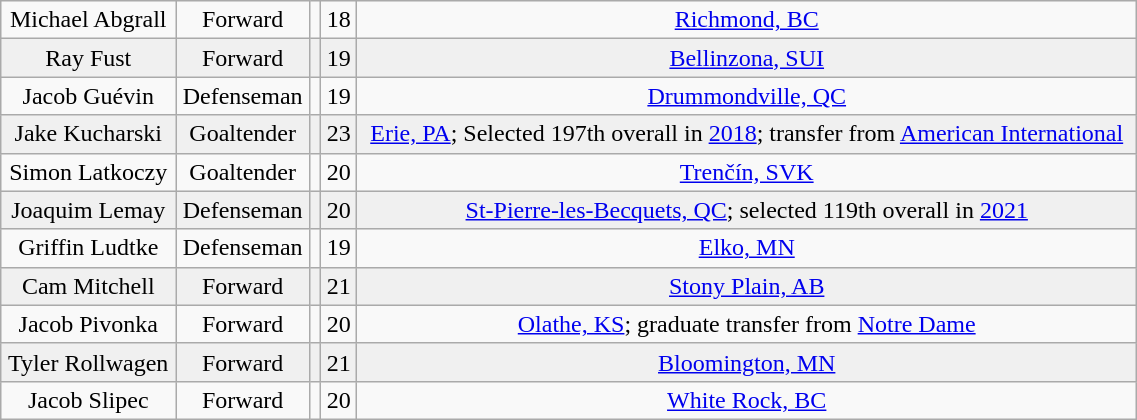<table class="wikitable" width="60%">
<tr align="center" bgcolor="">
<td>Michael Abgrall</td>
<td>Forward</td>
<td></td>
<td>18</td>
<td><a href='#'>Richmond, BC</a></td>
</tr>
<tr align="center" bgcolor="f0f0f0">
<td>Ray Fust</td>
<td>Forward</td>
<td></td>
<td>19</td>
<td><a href='#'>Bellinzona, SUI</a></td>
</tr>
<tr align="center" bgcolor="">
<td>Jacob Guévin</td>
<td>Defenseman</td>
<td></td>
<td>19</td>
<td><a href='#'>Drummondville, QC</a></td>
</tr>
<tr align="center" bgcolor="f0f0f0">
<td>Jake Kucharski</td>
<td>Goaltender</td>
<td></td>
<td>23</td>
<td><a href='#'>Erie, PA</a>; Selected 197th overall in <a href='#'>2018</a>; transfer from <a href='#'>American International</a></td>
</tr>
<tr align="center" bgcolor="">
<td>Simon Latkoczy</td>
<td>Goaltender</td>
<td></td>
<td>20</td>
<td><a href='#'>Trenčín, SVK</a></td>
</tr>
<tr align="center" bgcolor="f0f0f0">
<td>Joaquim Lemay</td>
<td>Defenseman</td>
<td></td>
<td>20</td>
<td><a href='#'>St-Pierre-les-Becquets, QC</a>; selected 119th overall in <a href='#'>2021</a></td>
</tr>
<tr align="center" bgcolor="">
<td>Griffin Ludtke</td>
<td>Defenseman</td>
<td></td>
<td>19</td>
<td><a href='#'>Elko, MN</a></td>
</tr>
<tr align="center" bgcolor="f0f0f0">
<td>Cam Mitchell</td>
<td>Forward</td>
<td></td>
<td>21</td>
<td><a href='#'>Stony Plain, AB</a></td>
</tr>
<tr align="center" bgcolor="">
<td>Jacob Pivonka</td>
<td>Forward</td>
<td></td>
<td>20</td>
<td><a href='#'>Olathe, KS</a>; graduate transfer from <a href='#'>Notre Dame</a></td>
</tr>
<tr align="center" bgcolor="f0f0f0">
<td>Tyler Rollwagen</td>
<td>Forward</td>
<td></td>
<td>21</td>
<td><a href='#'>Bloomington, MN</a></td>
</tr>
<tr align="center" bgcolor="">
<td>Jacob Slipec</td>
<td>Forward</td>
<td></td>
<td>20</td>
<td><a href='#'>White Rock, BC</a></td>
</tr>
</table>
